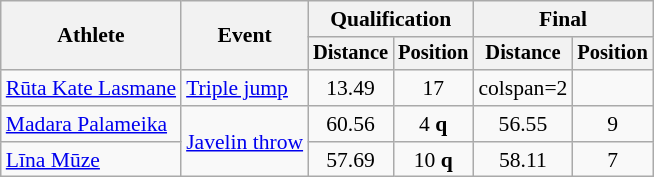<table class="wikitable" style="font-size:90%">
<tr>
<th rowspan="2">Athlete</th>
<th rowspan="2">Event</th>
<th colspan="2">Qualification</th>
<th colspan="2">Final</th>
</tr>
<tr style="font-size:95%">
<th>Distance</th>
<th>Position</th>
<th>Distance</th>
<th>Position</th>
</tr>
<tr align="center">
<td align="left"><a href='#'>Rūta Kate Lasmane</a></td>
<td align="left"><a href='#'>Triple jump</a></td>
<td>13.49</td>
<td>17</td>
<td>colspan=2 </td>
</tr>
<tr align="center">
<td align="left"><a href='#'>Madara Palameika</a></td>
<td align="left" rowspan=2><a href='#'>Javelin throw</a></td>
<td>60.56 </td>
<td>4 <strong>q</strong></td>
<td>56.55</td>
<td>9</td>
</tr>
<tr align="center">
<td align="left"><a href='#'>Līna Mūze</a></td>
<td>57.69</td>
<td>10 <strong>q</strong></td>
<td>58.11</td>
<td>7</td>
</tr>
</table>
